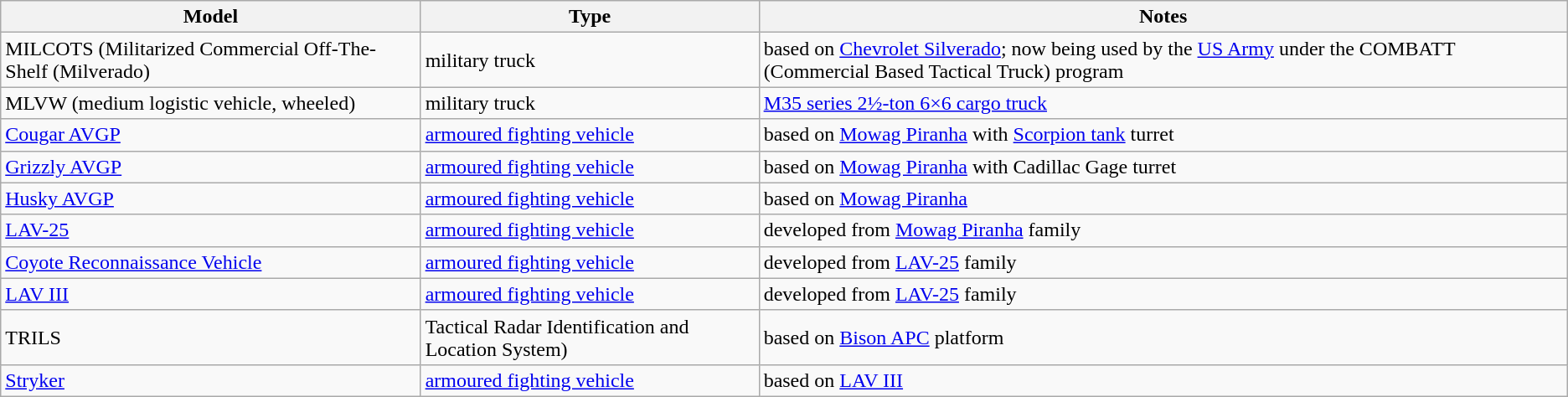<table class="wikitable">
<tr>
<th>Model</th>
<th>Type</th>
<th>Notes</th>
</tr>
<tr>
<td>MILCOTS (Militarized Commercial Off-The-Shelf (Milverado)</td>
<td>military truck</td>
<td>based on <a href='#'>Chevrolet Silverado</a>; now being used by the <a href='#'>US Army</a> under the COMBATT (Commercial Based Tactical Truck) program</td>
</tr>
<tr>
<td>MLVW (medium logistic vehicle, wheeled)</td>
<td>military truck</td>
<td><a href='#'>M35 series 2½-ton 6×6 cargo truck</a></td>
</tr>
<tr>
<td><a href='#'>Cougar AVGP</a></td>
<td><a href='#'>armoured fighting vehicle</a></td>
<td>based on <a href='#'>Mowag Piranha</a> with <a href='#'>Scorpion tank</a> turret</td>
</tr>
<tr>
<td><a href='#'>Grizzly AVGP</a></td>
<td><a href='#'>armoured fighting vehicle</a></td>
<td>based on <a href='#'>Mowag Piranha</a> with Cadillac Gage turret</td>
</tr>
<tr>
<td><a href='#'>Husky AVGP</a></td>
<td><a href='#'>armoured fighting vehicle</a></td>
<td>based on <a href='#'>Mowag Piranha</a></td>
</tr>
<tr>
<td><a href='#'>LAV-25</a></td>
<td><a href='#'>armoured fighting vehicle</a></td>
<td>developed from <a href='#'>Mowag Piranha</a> family</td>
</tr>
<tr>
<td><a href='#'>Coyote Reconnaissance Vehicle</a></td>
<td><a href='#'>armoured fighting vehicle</a></td>
<td>developed from <a href='#'>LAV-25</a> family</td>
</tr>
<tr>
<td><a href='#'>LAV III</a></td>
<td><a href='#'>armoured fighting vehicle</a></td>
<td>developed from <a href='#'>LAV-25</a> family</td>
</tr>
<tr>
<td>TRILS</td>
<td>Tactical Radar Identification and Location System)</td>
<td>based on <a href='#'>Bison APC</a> platform</td>
</tr>
<tr>
<td><a href='#'>Stryker</a></td>
<td><a href='#'>armoured fighting vehicle</a></td>
<td>based on <a href='#'>LAV III</a></td>
</tr>
</table>
